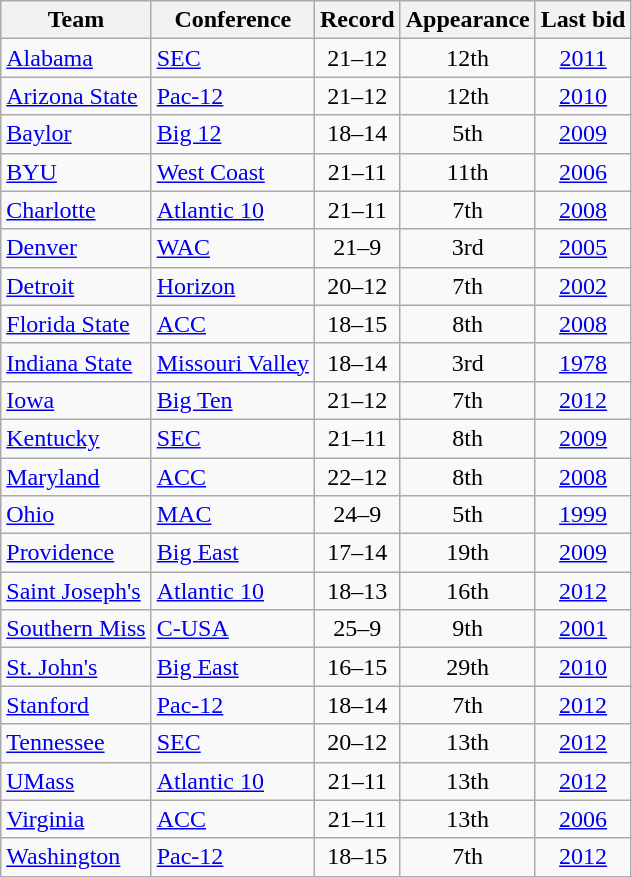<table class="wikitable sortable" style="text-align: left;">
<tr>
<th align=center>Team</th>
<th align=center>Conference</th>
<th align=center>Record</th>
<th data-sort-type="number">Appearance</th>
<th align=center>Last bid</th>
</tr>
<tr>
<td><a href='#'>Alabama</a></td>
<td><a href='#'>SEC</a></td>
<td align=center>21–12</td>
<td align=center>12th</td>
<td align=center><a href='#'>2011</a></td>
</tr>
<tr>
<td><a href='#'>Arizona State</a></td>
<td><a href='#'>Pac-12</a></td>
<td align=center>21–12</td>
<td align=center>12th</td>
<td align=center><a href='#'>2010</a></td>
</tr>
<tr>
<td><a href='#'>Baylor</a></td>
<td><a href='#'>Big 12</a></td>
<td align=center>18–14</td>
<td align=center>5th</td>
<td align=center><a href='#'>2009</a></td>
</tr>
<tr>
<td><a href='#'>BYU</a></td>
<td><a href='#'>West Coast</a></td>
<td align=center>21–11</td>
<td align=center>11th</td>
<td align=center><a href='#'>2006</a></td>
</tr>
<tr>
<td><a href='#'>Charlotte</a></td>
<td><a href='#'>Atlantic 10</a></td>
<td align=center>21–11</td>
<td align=center>7th</td>
<td align=center><a href='#'>2008</a></td>
</tr>
<tr>
<td><a href='#'>Denver</a></td>
<td><a href='#'>WAC</a></td>
<td align=center>21–9</td>
<td align=center>3rd</td>
<td align=center><a href='#'>2005</a></td>
</tr>
<tr>
<td><a href='#'>Detroit</a></td>
<td><a href='#'>Horizon</a></td>
<td align=center>20–12</td>
<td align=center>7th</td>
<td align=center><a href='#'>2002</a></td>
</tr>
<tr>
<td><a href='#'>Florida State</a></td>
<td><a href='#'>ACC</a></td>
<td align=center>18–15</td>
<td align=center>8th</td>
<td align=center><a href='#'>2008</a></td>
</tr>
<tr>
<td><a href='#'>Indiana State</a></td>
<td><a href='#'>Missouri Valley</a></td>
<td align=center>18–14</td>
<td align=center>3rd</td>
<td align=center><a href='#'>1978</a></td>
</tr>
<tr>
<td><a href='#'>Iowa</a></td>
<td><a href='#'>Big Ten</a></td>
<td align=center>21–12</td>
<td align=center>7th</td>
<td align=center><a href='#'>2012</a></td>
</tr>
<tr>
<td><a href='#'>Kentucky</a></td>
<td><a href='#'>SEC</a></td>
<td align=center>21–11</td>
<td align=center>8th</td>
<td align=center><a href='#'>2009</a></td>
</tr>
<tr>
<td><a href='#'>Maryland</a></td>
<td><a href='#'>ACC</a></td>
<td align=center>22–12</td>
<td align=center>8th</td>
<td align=center><a href='#'>2008</a></td>
</tr>
<tr>
<td><a href='#'>Ohio</a></td>
<td><a href='#'>MAC</a></td>
<td align=center>24–9</td>
<td align=center>5th</td>
<td align=center><a href='#'>1999</a></td>
</tr>
<tr>
<td><a href='#'>Providence</a></td>
<td><a href='#'>Big East</a></td>
<td align=center>17–14</td>
<td align=center>19th</td>
<td align=center><a href='#'>2009</a></td>
</tr>
<tr>
<td><a href='#'>Saint Joseph's</a></td>
<td><a href='#'>Atlantic 10</a></td>
<td align=center>18–13</td>
<td align=center>16th</td>
<td align=center><a href='#'>2012</a></td>
</tr>
<tr>
<td><a href='#'>Southern Miss</a></td>
<td><a href='#'>C-USA</a></td>
<td align=center>25–9</td>
<td align=center>9th</td>
<td align=center><a href='#'>2001</a></td>
</tr>
<tr>
<td><a href='#'>St. John's</a></td>
<td><a href='#'>Big East</a></td>
<td align=center>16–15</td>
<td align=center>29th</td>
<td align=center><a href='#'>2010</a></td>
</tr>
<tr>
<td><a href='#'>Stanford</a></td>
<td><a href='#'>Pac-12</a></td>
<td align=center>18–14</td>
<td align=center>7th</td>
<td align=center><a href='#'>2012</a></td>
</tr>
<tr>
<td><a href='#'>Tennessee</a></td>
<td><a href='#'>SEC</a></td>
<td align=center>20–12</td>
<td align=center>13th</td>
<td align=center><a href='#'>2012</a></td>
</tr>
<tr>
<td><a href='#'>UMass</a></td>
<td><a href='#'>Atlantic 10</a></td>
<td align=center>21–11</td>
<td align=center>13th</td>
<td align=center><a href='#'>2012</a></td>
</tr>
<tr>
<td><a href='#'>Virginia</a></td>
<td><a href='#'>ACC</a></td>
<td align=center>21–11</td>
<td align=center>13th</td>
<td align=center><a href='#'>2006</a></td>
</tr>
<tr>
<td><a href='#'>Washington</a></td>
<td><a href='#'>Pac-12</a></td>
<td align=center>18–15</td>
<td align=center>7th</td>
<td align=center><a href='#'>2012</a></td>
</tr>
<tr>
</tr>
</table>
